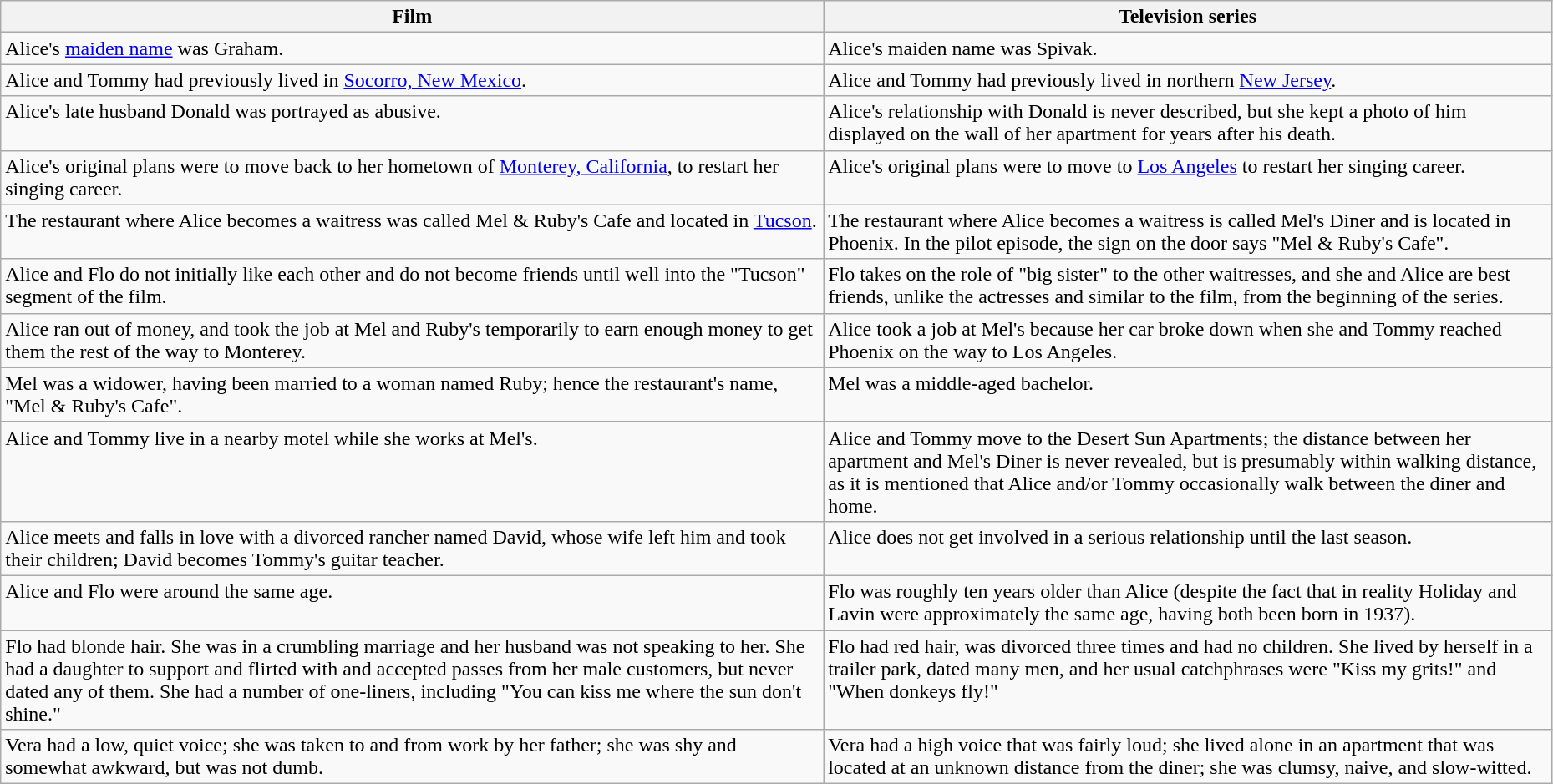<table class="wikitable" style="width:98%;">
<tr>
<th style="width:50%:">Film</th>
<th style="width:50%:">Television series</th>
</tr>
<tr valign=top>
<td>Alice's <a href='#'>maiden name</a> was Graham.</td>
<td>Alice's maiden name was Spivak.</td>
</tr>
<tr valign=top>
<td>Alice and Tommy had previously lived in <a href='#'>Socorro, New Mexico</a>.</td>
<td>Alice and Tommy had previously lived in northern <a href='#'>New Jersey</a>.</td>
</tr>
<tr valign=top>
<td>Alice's late husband Donald was portrayed as abusive.</td>
<td>Alice's relationship with Donald is never described, but she kept a photo of him displayed on the wall of her apartment for years after his death.</td>
</tr>
<tr valign=top>
<td>Alice's original plans were to move back to her hometown of <a href='#'>Monterey, California</a>, to restart her singing career.</td>
<td>Alice's original plans were to move to <a href='#'>Los Angeles</a> to restart her singing career.</td>
</tr>
<tr valign=top>
<td>The restaurant where Alice becomes a waitress was called Mel & Ruby's Cafe and located in <a href='#'>Tucson</a>.</td>
<td>The restaurant where Alice becomes a waitress is called Mel's Diner and is located in Phoenix.  In the pilot episode, the sign on the door says "Mel & Ruby's Cafe".</td>
</tr>
<tr valign=top>
<td>Alice and Flo do not initially like each other and do not become friends until well into the "Tucson" segment of the film.</td>
<td>Flo takes on the role of "big sister" to the other waitresses, and she and Alice are best friends, unlike the actresses and similar to the film, from the beginning of the series.</td>
</tr>
<tr valign=top>
<td>Alice ran out of money, and took the job at Mel and Ruby's temporarily to earn enough money to get them the rest of the way to Monterey.</td>
<td>Alice took a job at Mel's because her car broke down when she and Tommy reached Phoenix on the way to Los Angeles.</td>
</tr>
<tr valign=top>
<td>Mel was a widower, having been married to a woman named Ruby; hence the restaurant's name, "Mel & Ruby's Cafe".</td>
<td>Mel was a middle-aged bachelor.</td>
</tr>
<tr valign=top>
<td>Alice and Tommy live in a nearby motel while she works at Mel's.</td>
<td>Alice and Tommy move to the Desert Sun Apartments; the distance between her apartment and Mel's Diner is never revealed, but is presumably within walking distance, as it is mentioned that Alice and/or Tommy occasionally walk between the diner and home.</td>
</tr>
<tr valign=top>
<td>Alice meets and falls in love with a divorced rancher named David, whose wife left him and took their children; David becomes Tommy's guitar teacher.</td>
<td>Alice does not get involved in a serious relationship until the last season.</td>
</tr>
<tr valign=top>
<td>Alice and Flo were around the same age.</td>
<td>Flo was roughly ten years older than Alice (despite the fact that in reality Holiday and Lavin were approximately the same age, having both been born in 1937).</td>
</tr>
<tr valign=top>
<td>Flo had blonde hair. She was in a crumbling marriage and her husband was not speaking to her. She had a daughter to support and flirted with and accepted passes from her male customers, but never dated any of them. She had a number of one-liners, including "You can kiss me where the sun don't shine."</td>
<td>Flo had red hair, was divorced three times and had no children. She lived by herself in a trailer park, dated many men, and her usual catchphrases were "Kiss my grits!" and "When donkeys fly!"</td>
</tr>
<tr valign=top>
<td>Vera had a low, quiet voice; she was taken to and from work by her father; she was shy and somewhat awkward, but was not dumb.</td>
<td>Vera had a high voice that was fairly loud; she lived alone in an apartment that was located at an unknown distance from the diner; she was clumsy, naive, and slow-witted.</td>
</tr>
</table>
